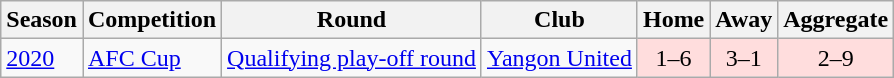<table class="wikitable">
<tr>
<th>Season</th>
<th>Competition</th>
<th>Round</th>
<th>Club</th>
<th>Home</th>
<th>Away</th>
<th>Aggregate</th>
</tr>
<tr>
<td><a href='#'>2020</a></td>
<td><a href='#'>AFC Cup</a></td>
<td><a href='#'>Qualifying play-off round</a></td>
<td> <a href='#'>Yangon United</a></td>
<td style="text-align:center; background:#fdd;">1–6</td>
<td style="text-align:center; background:#fdd;">3–1</td>
<td style="text-align:center; background:#fdd;">2–9</td>
</tr>
</table>
